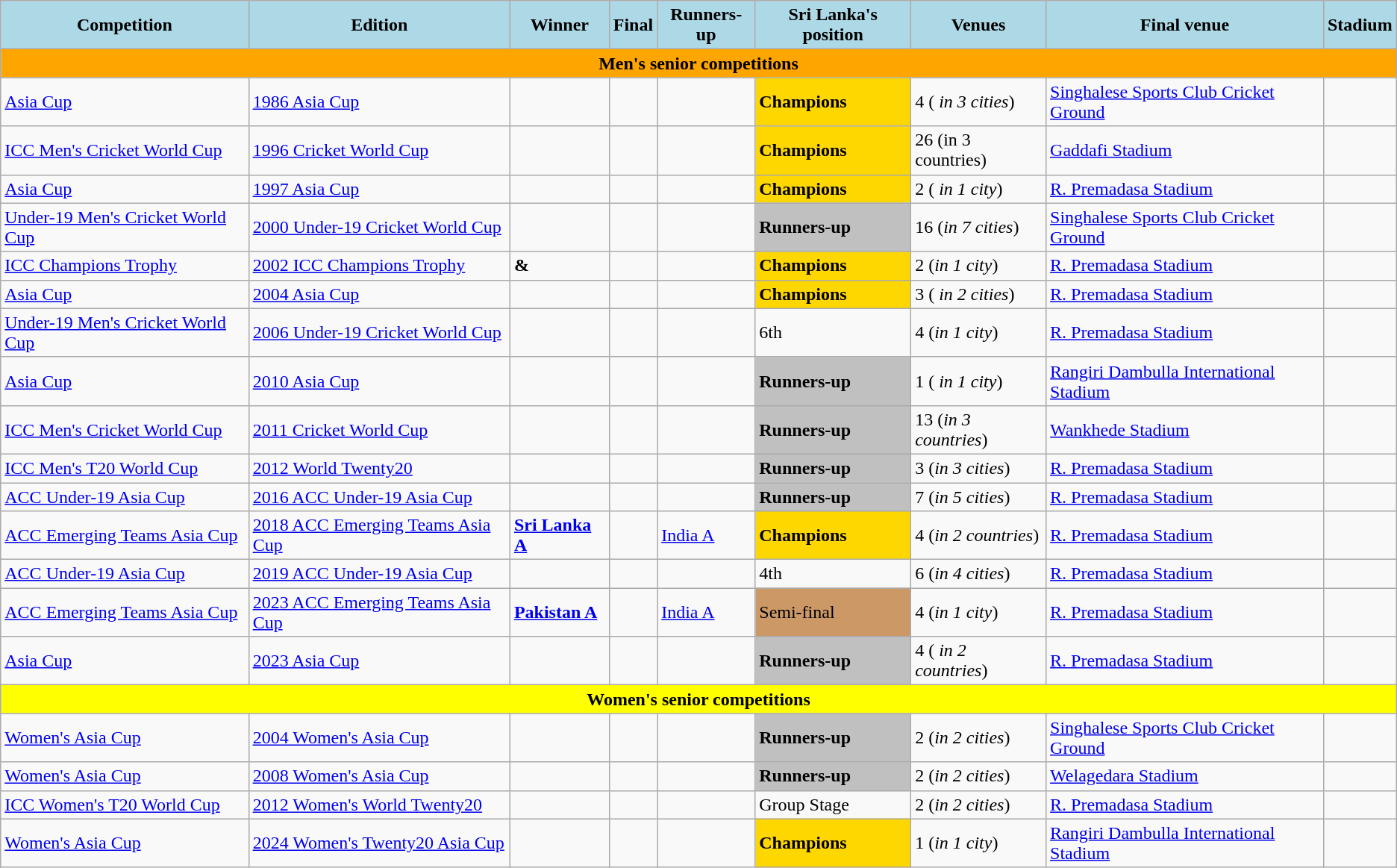<table class="wikitable">
<tr style="text-align:center; background:lightblue;">
<td><strong>Competition</strong></td>
<td><strong>Edition</strong></td>
<td><strong>Winner</strong></td>
<td><strong>Final</strong></td>
<td><strong>Runners-up</strong></td>
<td><strong>Sri Lanka's position</strong></td>
<td><strong>Venues</strong></td>
<td><strong>Final venue</strong></td>
<td><strong>Stadium</strong></td>
</tr>
<tr>
<td colspan="10"  style="text-align:center; background:orange;"><strong>Men's senior competitions</strong></td>
</tr>
<tr>
<td><a href='#'>Asia Cup</a></td>
<td><a href='#'>1986 Asia Cup</a></td>
<td><strong></strong></td>
<td></td>
<td></td>
<td style="background:gold;"><strong>Champions</strong></td>
<td>4 (<em> in 3 cities</em>)</td>
<td><a href='#'>Singhalese Sports Club Cricket Ground</a></td>
<td></td>
</tr>
<tr>
<td><a href='#'>ICC Men's Cricket World Cup</a></td>
<td><a href='#'>1996 Cricket World Cup</a></td>
<td><strong></strong></td>
<td></td>
<td></td>
<td style="background:gold;"><strong>Champions</strong></td>
<td>26 (in 3 countries)</td>
<td><a href='#'>Gaddafi Stadium</a></td>
<td></td>
</tr>
<tr>
<td><a href='#'>Asia Cup</a></td>
<td><a href='#'>1997 Asia Cup</a></td>
<td><strong></strong></td>
<td></td>
<td></td>
<td style="background:gold;"><strong>Champions</strong></td>
<td>2 (<em> in 1 city</em>)</td>
<td><a href='#'>R. Premadasa Stadium</a></td>
<td></td>
</tr>
<tr>
<td><a href='#'>Under-19 Men's Cricket World Cup</a></td>
<td><a href='#'>2000 Under-19 Cricket World Cup</a></td>
<td><strong></strong></td>
<td></td>
<td></td>
<td style="background:silver;"><strong>Runners-up</strong></td>
<td>16 (<em>in 7 cities</em>)</td>
<td><a href='#'>Singhalese Sports Club Cricket Ground</a></td>
<td></td>
</tr>
<tr>
<td><a href='#'>ICC Champions Trophy</a></td>
<td><a href='#'>2002 ICC Champions Trophy</a></td>
<td><strong> & </strong></td>
<td></td>
<td></td>
<td style="background:gold;"><strong>Champions</strong></td>
<td>2 (<em>in 1 city</em>)</td>
<td><a href='#'>R. Premadasa Stadium</a></td>
<td></td>
</tr>
<tr>
<td><a href='#'>Asia Cup</a></td>
<td><a href='#'>2004 Asia Cup</a></td>
<td><strong></strong></td>
<td></td>
<td></td>
<td style="background:gold;"><strong>Champions</strong></td>
<td>3 (<em> in 2 cities</em>)</td>
<td><a href='#'>R. Premadasa Stadium</a></td>
<td></td>
</tr>
<tr>
<td><a href='#'>Under-19 Men's Cricket World Cup</a></td>
<td><a href='#'>2006 Under-19 Cricket World Cup</a></td>
<td><strong></strong></td>
<td></td>
<td></td>
<td>6th</td>
<td>4 (<em>in 1 city</em>)</td>
<td><a href='#'>R. Premadasa Stadium</a></td>
<td></td>
</tr>
<tr>
<td><a href='#'>Asia Cup</a></td>
<td><a href='#'>2010 Asia Cup</a></td>
<td><strong></strong></td>
<td></td>
<td></td>
<td style="background:silver;"><strong>Runners-up</strong></td>
<td>1 (<em> in 1 city</em>)</td>
<td><a href='#'>Rangiri Dambulla International Stadium</a></td>
<td></td>
</tr>
<tr>
<td><a href='#'>ICC Men's Cricket World Cup</a></td>
<td><a href='#'>2011 Cricket World Cup</a></td>
<td><strong></strong></td>
<td></td>
<td></td>
<td style="background:silver;"><strong>Runners-up</strong></td>
<td>13 (<em>in 3 countries</em>)</td>
<td><a href='#'>Wankhede Stadium</a></td>
<td></td>
</tr>
<tr>
<td><a href='#'>ICC Men's T20 World Cup</a></td>
<td><a href='#'>2012 World Twenty20</a></td>
<td><strong></strong></td>
<td></td>
<td></td>
<td style="background:silver;"><strong>Runners-up</strong></td>
<td>3 (<em>in 3 cities</em>)</td>
<td><a href='#'>R. Premadasa Stadium</a></td>
<td></td>
</tr>
<tr>
<td><a href='#'>ACC Under-19 Asia Cup</a></td>
<td><a href='#'>2016 ACC Under-19 Asia Cup</a></td>
<td><strong></strong></td>
<td></td>
<td></td>
<td style="background:silver;"><strong>Runners-up</strong></td>
<td>7 (<em>in 5 cities</em>)</td>
<td><a href='#'>R. Premadasa Stadium</a></td>
<td></td>
</tr>
<tr>
<td><a href='#'>ACC Emerging Teams Asia Cup</a></td>
<td><a href='#'>2018 ACC Emerging Teams Asia Cup</a></td>
<td><strong> <a href='#'>Sri Lanka A</a></strong></td>
<td></td>
<td> <a href='#'>India A</a></td>
<td style="background:gold;"><strong>Champions</strong></td>
<td>4 (<em>in 2 countries</em>)</td>
<td><a href='#'>R. Premadasa Stadium</a></td>
<td></td>
</tr>
<tr>
<td><a href='#'>ACC Under-19 Asia Cup</a></td>
<td><a href='#'>2019 ACC Under-19 Asia Cup</a></td>
<td><strong></strong></td>
<td></td>
<td></td>
<td>4th</td>
<td>6 (<em>in 4 cities</em>)</td>
<td><a href='#'>R. Premadasa Stadium</a></td>
<td></td>
</tr>
<tr>
<td><a href='#'>ACC Emerging Teams Asia Cup</a></td>
<td><a href='#'>2023 ACC Emerging Teams Asia Cup</a></td>
<td><strong> <a href='#'>Pakistan A</a></strong></td>
<td></td>
<td> <a href='#'>India A</a></td>
<td style="background:#cc9966;">Semi-final</td>
<td>4 (<em>in 1 city</em>)</td>
<td><a href='#'>R. Premadasa Stadium</a></td>
<td></td>
</tr>
<tr>
<td><a href='#'>Asia Cup</a></td>
<td><a href='#'>2023 Asia Cup</a></td>
<td><strong></strong></td>
<td></td>
<td></td>
<td style="background:silver;"><strong>Runners-up</strong></td>
<td>4 (<em> in 2 countries</em>)</td>
<td><a href='#'>R. Premadasa Stadium</a></td>
<td></td>
</tr>
<tr>
<td colspan="10"  style="text-align:center; background:yellow;"><strong>Women's senior competitions</strong></td>
</tr>
<tr>
<td><a href='#'>Women's Asia Cup</a></td>
<td><a href='#'>2004 Women's Asia Cup</a></td>
<td><strong></strong></td>
<td></td>
<td></td>
<td style="background:silver;"><strong>Runners-up</strong></td>
<td>2 (<em>in 2 cities</em>)</td>
<td><a href='#'>Singhalese Sports Club Cricket Ground</a></td>
<td></td>
</tr>
<tr>
<td><a href='#'>Women's Asia Cup</a></td>
<td><a href='#'>2008 Women's Asia Cup</a></td>
<td><strong></strong></td>
<td></td>
<td></td>
<td style="background:silver;"><strong>Runners-up</strong></td>
<td>2 (<em>in 2 cities</em>)</td>
<td><a href='#'>Welagedara Stadium</a></td>
<td></td>
</tr>
<tr>
<td><a href='#'>ICC Women's T20 World Cup</a></td>
<td><a href='#'>2012 Women's World Twenty20</a></td>
<td><strong></strong></td>
<td></td>
<td></td>
<td>Group Stage</td>
<td>2 (<em>in 2 cities</em>)</td>
<td><a href='#'>R. Premadasa Stadium</a></td>
<td></td>
</tr>
<tr>
<td><a href='#'>Women's Asia Cup</a></td>
<td><a href='#'>2024 Women's Twenty20 Asia Cup</a></td>
<td><strong></strong></td>
<td></td>
<td></td>
<td style="background:gold;"><strong>Champions</strong></td>
<td>1 (<em>in 1 city</em>)</td>
<td><a href='#'>Rangiri Dambulla International Stadium</a></td>
<td></td>
</tr>
</table>
